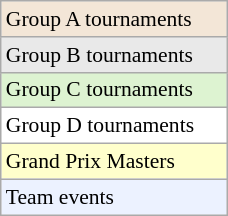<table class="wikitable" style="font-size:90%; width:12%;">
<tr style="background:#F3E6D7;">
<td>Group A tournaments</td>
</tr>
<tr style="background:#E9E9E9;">
<td>Group B tournaments</td>
</tr>
<tr style="background:#DDF3D1;">
<td>Group C tournaments</td>
</tr>
<tr style="background:#FFF;">
<td>Group D tournaments</td>
</tr>
<tr style="background:#FFC;">
<td>Grand Prix Masters</td>
</tr>
<tr style="background:#ECF2FF;">
<td>Team events</td>
</tr>
</table>
